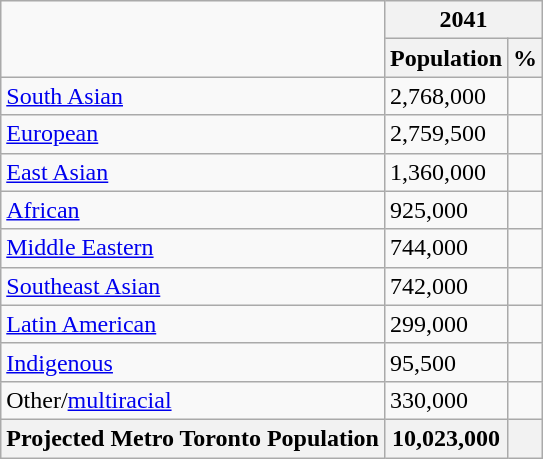<table class="wikitable">
<tr>
<td rowspan="2"></td>
<th style="text-align:center;" colspan="2">2041</th>
</tr>
<tr>
<th>Population</th>
<th>%</th>
</tr>
<tr>
<td><a href='#'>South Asian</a></td>
<td>2,768,000</td>
<td></td>
</tr>
<tr>
<td><a href='#'>European</a></td>
<td>2,759,500</td>
<td></td>
</tr>
<tr>
<td><a href='#'>East Asian</a></td>
<td>1,360,000</td>
<td></td>
</tr>
<tr>
<td><a href='#'>African</a></td>
<td>925,000</td>
<td></td>
</tr>
<tr>
<td><a href='#'>Middle Eastern</a></td>
<td>744,000</td>
<td></td>
</tr>
<tr>
<td><a href='#'>Southeast Asian</a></td>
<td>742,000</td>
<td></td>
</tr>
<tr>
<td><a href='#'>Latin American</a></td>
<td>299,000</td>
<td></td>
</tr>
<tr>
<td><a href='#'>Indigenous</a></td>
<td>95,500</td>
<td></td>
</tr>
<tr>
<td>Other/<a href='#'>multiracial</a></td>
<td>330,000</td>
<td></td>
</tr>
<tr>
<th>Projected Metro Toronto Population</th>
<th>10,023,000</th>
<th></th>
</tr>
</table>
